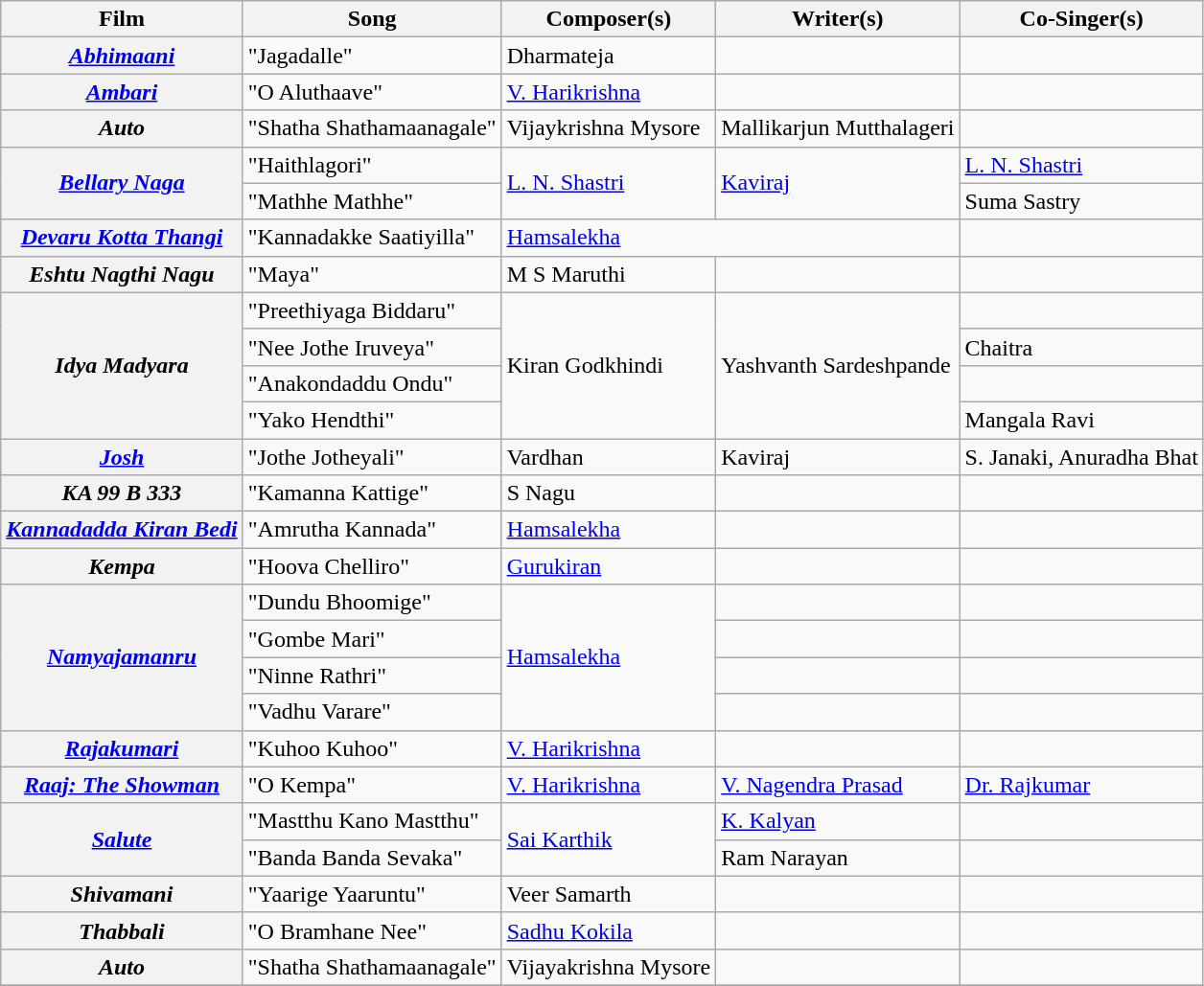<table class="wikitable">
<tr>
<th>Film</th>
<th>Song</th>
<th>Composer(s)</th>
<th>Writer(s)</th>
<th>Co-Singer(s)</th>
</tr>
<tr>
<th><em><a href='#'>Abhimaani</a></em></th>
<td>"Jagadalle"</td>
<td>Dharmateja</td>
<td></td>
<td></td>
</tr>
<tr>
<th><a href='#'><em>Ambari</em></a></th>
<td>"O Aluthaave"</td>
<td><a href='#'>V. Harikrishna</a></td>
<td></td>
<td></td>
</tr>
<tr>
<th><em>Auto</em></th>
<td>"Shatha Shathamaanagale"</td>
<td>Vijaykrishna Mysore</td>
<td>Mallikarjun Mutthalageri</td>
<td></td>
</tr>
<tr>
<th rowspan="2"><em><a href='#'>Bellary Naga</a></em></th>
<td>"Haithlagori"</td>
<td rowspan="2"><a href='#'>L. N. Shastri</a></td>
<td rowspan="2"><a href='#'>Kaviraj</a></td>
<td><a href='#'>L. N. Shastri</a></td>
</tr>
<tr>
<td>"Mathhe Mathhe"</td>
<td>Suma Sastry</td>
</tr>
<tr>
<th><a href='#'><em>Devaru Kotta Thangi</em></a></th>
<td>"Kannadakke Saatiyilla"</td>
<td colspan="2"><a href='#'>Hamsalekha</a></td>
<td></td>
</tr>
<tr>
<th><em>Eshtu Nagthi Nagu</em></th>
<td>"Maya"</td>
<td>M S Maruthi</td>
<td></td>
<td></td>
</tr>
<tr>
<th rowspan="4"><em>Idya Madyara</em></th>
<td>"Preethiyaga Biddaru"</td>
<td rowspan="4">Kiran Godkhindi</td>
<td rowspan="4">Yashvanth Sardeshpande</td>
<td></td>
</tr>
<tr>
<td>"Nee Jothe Iruveya"</td>
<td>Chaitra</td>
</tr>
<tr>
<td>"Anakondaddu Ondu"</td>
<td></td>
</tr>
<tr>
<td>"Yako Hendthi"</td>
<td>Mangala Ravi</td>
</tr>
<tr>
<th><em><a href='#'>Josh</a></em></th>
<td>"Jothe Jotheyali"</td>
<td>Vardhan</td>
<td>Kaviraj</td>
<td>S. Janaki, Anuradha Bhat</td>
</tr>
<tr>
<th><em>KA 99 B 333</em></th>
<td>"Kamanna Kattige"</td>
<td>S Nagu</td>
<td></td>
<td></td>
</tr>
<tr>
<th><em><a href='#'>Kannadadda Kiran Bedi</a></em></th>
<td>"Amrutha Kannada"</td>
<td><a href='#'>Hamsalekha</a></td>
<td></td>
<td></td>
</tr>
<tr>
<th><em>Kempa</em></th>
<td>"Hoova Chelliro"</td>
<td><a href='#'>Gurukiran</a></td>
<td></td>
<td></td>
</tr>
<tr>
<th rowspan="4"><em><a href='#'>Namyajamanru</a></em></th>
<td>"Dundu Bhoomige"</td>
<td rowspan="4"><a href='#'>Hamsalekha</a></td>
<td></td>
<td></td>
</tr>
<tr>
<td>"Gombe Mari"</td>
<td></td>
<td></td>
</tr>
<tr>
<td>"Ninne Rathri"</td>
<td></td>
<td></td>
</tr>
<tr>
<td>"Vadhu Varare"</td>
<td></td>
<td></td>
</tr>
<tr>
<th><a href='#'><em>Rajakumari</em></a></th>
<td>"Kuhoo Kuhoo"</td>
<td><a href='#'>V. Harikrishna</a></td>
<td></td>
<td></td>
</tr>
<tr>
<th><em><a href='#'>Raaj: The Showman</a></em></th>
<td>"O Kempa"</td>
<td><a href='#'>V. Harikrishna</a></td>
<td><a href='#'>V. Nagendra Prasad</a></td>
<td><a href='#'>Dr. Rajkumar</a></td>
</tr>
<tr>
<th rowspan="2"><em><a href='#'>Salute</a></em></th>
<td>"Mastthu Kano Mastthu"</td>
<td rowspan="2"><a href='#'>Sai Karthik</a></td>
<td><a href='#'>K. Kalyan</a></td>
<td></td>
</tr>
<tr>
<td>"Banda Banda Sevaka"</td>
<td>Ram Narayan</td>
<td></td>
</tr>
<tr>
<th><em>Shivamani</em></th>
<td>"Yaarige Yaaruntu"</td>
<td>Veer Samarth</td>
<td></td>
<td></td>
</tr>
<tr>
<th><em>Thabbali</em></th>
<td>"O Bramhane Nee"</td>
<td><a href='#'>Sadhu Kokila</a></td>
<td></td>
<td></td>
</tr>
<tr>
<th><em>Auto</em></th>
<td>"Shatha Shathamaanagale"</td>
<td>Vijayakrishna Mysore</td>
<td></td>
<td></td>
</tr>
<tr>
</tr>
</table>
